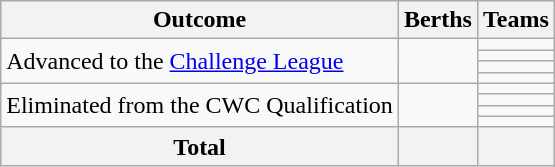<table class="wikitable">
<tr>
<th scope=col>Outcome</th>
<th>Berths</th>
<th>Teams</th>
</tr>
<tr>
<td rowspan=4>Advanced to the <a href='#'>Challenge League</a></td>
<td rowspan=4></td>
<td></td>
</tr>
<tr>
<td></td>
</tr>
<tr>
<td></td>
</tr>
<tr>
<td></td>
</tr>
<tr>
<td rowspan=4>Eliminated from the CWC Qualification</td>
<td rowspan=4></td>
<td></td>
</tr>
<tr>
<td></td>
</tr>
<tr>
<td></td>
</tr>
<tr>
<td></td>
</tr>
<tr>
<th>Total</th>
<th></th>
<th></th>
</tr>
</table>
